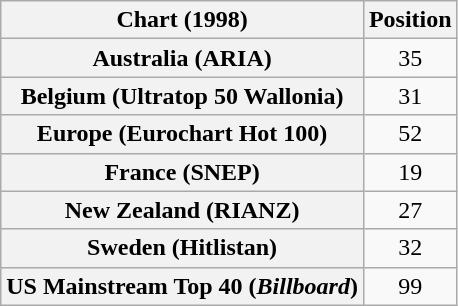<table class="wikitable sortable plainrowheaders" style="text-align:center">
<tr>
<th>Chart (1998)</th>
<th>Position</th>
</tr>
<tr>
<th scope="row">Australia (ARIA)</th>
<td>35</td>
</tr>
<tr>
<th scope="row">Belgium (Ultratop 50 Wallonia)</th>
<td>31</td>
</tr>
<tr>
<th scope="row">Europe (Eurochart Hot 100)</th>
<td>52</td>
</tr>
<tr>
<th scope="row">France (SNEP)</th>
<td>19</td>
</tr>
<tr>
<th scope="row">New Zealand (RIANZ)</th>
<td>27</td>
</tr>
<tr>
<th scope="row">Sweden (Hitlistan)</th>
<td>32</td>
</tr>
<tr>
<th scope="row">US Mainstream Top 40 (<em>Billboard</em>)</th>
<td>99</td>
</tr>
</table>
